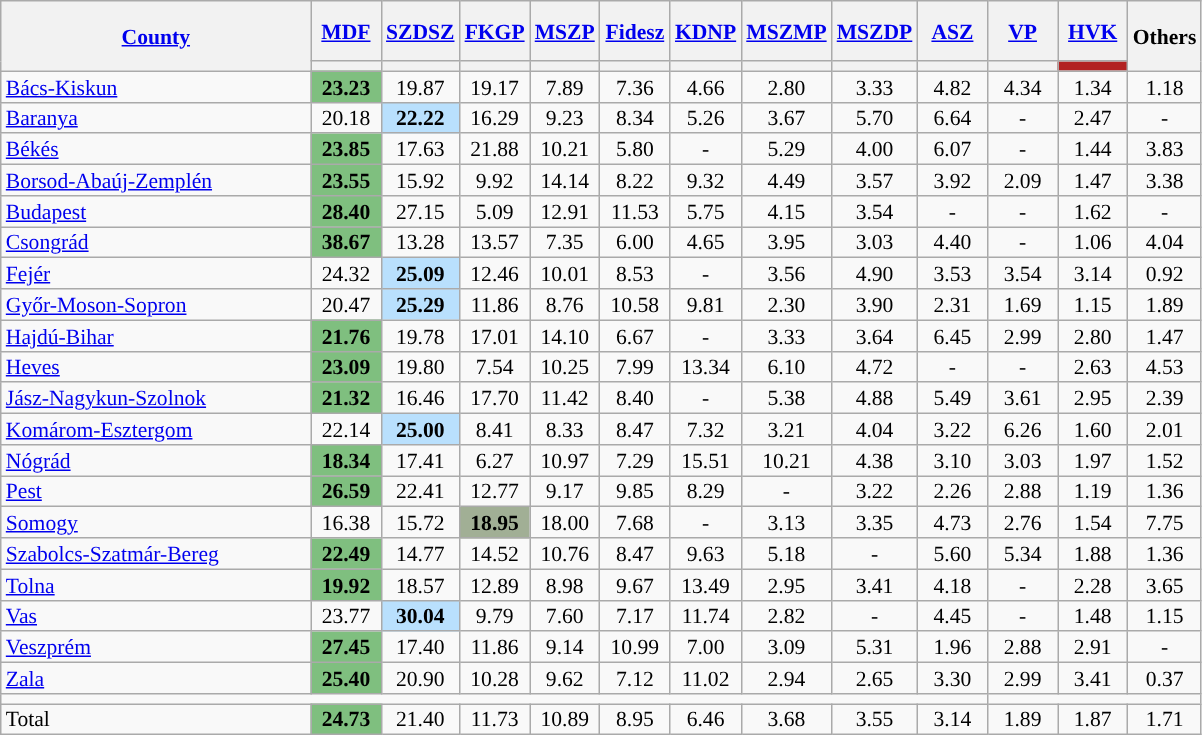<table class="wikitable sortable" style="text-align:center;font-size:90%;line-height:14px">
<tr style="height:40px;">
<th style="width:200px;" rowspan="2"><a href='#'>County</a></th>
<th style="width:40px;"><a href='#'>MDF</a></th>
<th style="width:40px;"><a href='#'>SZDSZ</a></th>
<th style="width:40px;"><a href='#'>FKGP</a></th>
<th style="width:40px;"><a href='#'>MSZP</a></th>
<th style="width:40px;"><a href='#'>Fidesz</a></th>
<th style="width:40px;"><a href='#'>KDNP</a></th>
<th style="width:40px;"><a href='#'>MSZMP</a></th>
<th style="width:40px;"><a href='#'>MSZDP</a></th>
<th style="width:40px;"><a href='#'>ASZ</a></th>
<th style="width:40px;"><a href='#'>VP</a></th>
<th style="width:40px;"><a href='#'>HVK</a></th>
<th class="unsortable" style="width:40px;" rowspan="2">Others</th>
</tr>
<tr>
<th style="background:"></th>
<th style="background:"></th>
<th style="background:"></th>
<th style="background:"></th>
<th style="background:"></th>
<th style="background:"></th>
<th style="background:"></th>
<th style="background:"></th>
<th style="background:"></th>
<th style="background:"></th>
<th style="background:#B22222;"></th>
</tr>
<tr>
<td align="left"><a href='#'>Bács-Kiskun</a></td>
<td style="background:#7fbf7f;"><strong>23.23</strong></td>
<td>19.87</td>
<td>19.17</td>
<td>7.89</td>
<td>7.36</td>
<td>4.66</td>
<td>2.80</td>
<td>3.33</td>
<td>4.82</td>
<td>4.34</td>
<td>1.34</td>
<td>1.18</td>
</tr>
<tr>
<td align="left"><a href='#'>Baranya</a></td>
<td>20.18</td>
<td style="background:#b9e0fd;"><strong>22.22</strong></td>
<td>16.29</td>
<td>9.23</td>
<td>8.34</td>
<td>5.26</td>
<td>3.67</td>
<td>5.70</td>
<td>6.64</td>
<td>-</td>
<td>2.47</td>
<td>-</td>
</tr>
<tr>
<td align="left"><a href='#'>Békés</a></td>
<td style="background:#7fbf7f;"><strong>23.85</strong></td>
<td>17.63</td>
<td>21.88</td>
<td>10.21</td>
<td>5.80</td>
<td>-</td>
<td>5.29</td>
<td>4.00</td>
<td>6.07</td>
<td>-</td>
<td>1.44</td>
<td>3.83</td>
</tr>
<tr>
<td align="left"><a href='#'>Borsod-Abaúj-Zemplén</a></td>
<td style="background:#7fbf7f;"><strong>23.55</strong></td>
<td>15.92</td>
<td>9.92</td>
<td>14.14</td>
<td>8.22</td>
<td>9.32</td>
<td>4.49</td>
<td>3.57</td>
<td>3.92</td>
<td>2.09</td>
<td>1.47</td>
<td>3.38</td>
</tr>
<tr>
<td align="left"><a href='#'>Budapest</a></td>
<td style="background:#7fbf7f;"><strong>28.40</strong></td>
<td>27.15</td>
<td>5.09</td>
<td>12.91</td>
<td>11.53</td>
<td>5.75</td>
<td>4.15</td>
<td>3.54</td>
<td>-</td>
<td>-</td>
<td>1.62</td>
<td>-</td>
</tr>
<tr>
<td align="left"><a href='#'>Csongrád</a></td>
<td style="background:#7fbf7f;"><strong>38.67</strong></td>
<td>13.28</td>
<td>13.57</td>
<td>7.35</td>
<td>6.00</td>
<td>4.65</td>
<td>3.95</td>
<td>3.03</td>
<td>4.40</td>
<td>-</td>
<td>1.06</td>
<td>4.04</td>
</tr>
<tr>
<td align="left"><a href='#'>Fejér</a></td>
<td>24.32</td>
<td style="background:#b9e0fd;"><strong>25.09</strong></td>
<td>12.46</td>
<td>10.01</td>
<td>8.53</td>
<td>-</td>
<td>3.56</td>
<td>4.90</td>
<td>3.53</td>
<td>3.54</td>
<td>3.14</td>
<td>0.92</td>
</tr>
<tr>
<td align="left"><a href='#'>Győr-Moson-Sopron</a></td>
<td>20.47</td>
<td style="background:#b9e0fd;"><strong>25.29</strong></td>
<td>11.86</td>
<td>8.76</td>
<td>10.58</td>
<td>9.81</td>
<td>2.30</td>
<td>3.90</td>
<td>2.31</td>
<td>1.69</td>
<td>1.15</td>
<td>1.89</td>
</tr>
<tr>
<td align="left"><a href='#'>Hajdú-Bihar</a></td>
<td style="background:#7fbf7f;"><strong>21.76</strong></td>
<td>19.78</td>
<td>17.01</td>
<td>14.10</td>
<td>6.67</td>
<td>-</td>
<td>3.33</td>
<td>3.64</td>
<td>6.45</td>
<td>2.99</td>
<td>2.80</td>
<td>1.47</td>
</tr>
<tr>
<td align="left"><a href='#'>Heves</a></td>
<td style="background:#7fbf7f;"><strong>23.09</strong></td>
<td>19.80</td>
<td>7.54</td>
<td>10.25</td>
<td>7.99</td>
<td>13.34</td>
<td>6.10</td>
<td>4.72</td>
<td>-</td>
<td>-</td>
<td>2.63</td>
<td>4.53</td>
</tr>
<tr>
<td align="left"><a href='#'>Jász-Nagykun-Szolnok</a></td>
<td style="background:#7fbf7f;"><strong>21.32</strong></td>
<td>16.46</td>
<td>17.70</td>
<td>11.42</td>
<td>8.40</td>
<td>-</td>
<td>5.38</td>
<td>4.88</td>
<td>5.49</td>
<td>3.61</td>
<td>2.95</td>
<td>2.39</td>
</tr>
<tr>
<td align="left"><a href='#'>Komárom-Esztergom</a></td>
<td>22.14</td>
<td style="background:#b9e0fd;"><strong>25.00</strong></td>
<td>8.41</td>
<td>8.33</td>
<td>8.47</td>
<td>7.32</td>
<td>3.21</td>
<td>4.04</td>
<td>3.22</td>
<td>6.26</td>
<td>1.60</td>
<td>2.01</td>
</tr>
<tr>
<td align="left"><a href='#'>Nógrád</a></td>
<td style="background:#7fbf7f;"><strong>18.34</strong></td>
<td>17.41</td>
<td>6.27</td>
<td>10.97</td>
<td>7.29</td>
<td>15.51</td>
<td>10.21</td>
<td>4.38</td>
<td>3.10</td>
<td>3.03</td>
<td>1.97</td>
<td>1.52</td>
</tr>
<tr>
<td align="left"><a href='#'>Pest</a></td>
<td style="background:#7fbf7f;"><strong>26.59</strong></td>
<td>22.41</td>
<td>12.77</td>
<td>9.17</td>
<td>9.85</td>
<td>8.29</td>
<td>-</td>
<td>3.22</td>
<td>2.26</td>
<td>2.88</td>
<td>1.19</td>
<td>1.36</td>
</tr>
<tr>
<td align="left"><a href='#'>Somogy</a></td>
<td>16.38</td>
<td>15.72</td>
<td style="background:#a1af95;"><strong>18.95</strong></td>
<td>18.00</td>
<td>7.68</td>
<td>-</td>
<td>3.13</td>
<td>3.35</td>
<td>4.73</td>
<td>2.76</td>
<td>1.54</td>
<td>7.75</td>
</tr>
<tr>
<td align="left"><a href='#'>Szabolcs-Szatmár-Bereg</a></td>
<td style="background:#7fbf7f;"><strong>22.49</strong></td>
<td>14.77</td>
<td>14.52</td>
<td>10.76</td>
<td>8.47</td>
<td>9.63</td>
<td>5.18</td>
<td>-</td>
<td>5.60</td>
<td>5.34</td>
<td>1.88</td>
<td>1.36</td>
</tr>
<tr>
<td align="left"><a href='#'>Tolna</a></td>
<td style="background:#7fbf7f;"><strong>19.92</strong></td>
<td>18.57</td>
<td>12.89</td>
<td>8.98</td>
<td>9.67</td>
<td>13.49</td>
<td>2.95</td>
<td>3.41</td>
<td>4.18</td>
<td>-</td>
<td>2.28</td>
<td>3.65</td>
</tr>
<tr>
<td align="left"><a href='#'>Vas</a></td>
<td>23.77</td>
<td style="background:#b9e0fd;"><strong>30.04</strong></td>
<td>9.79</td>
<td>7.60</td>
<td>7.17</td>
<td>11.74</td>
<td>2.82</td>
<td>-</td>
<td>4.45</td>
<td>-</td>
<td>1.48</td>
<td>1.15</td>
</tr>
<tr>
<td align="left"><a href='#'>Veszprém</a></td>
<td style="background:#7fbf7f;"><strong>27.45</strong></td>
<td>17.40</td>
<td>11.86</td>
<td>9.14</td>
<td>10.99</td>
<td>7.00</td>
<td>3.09</td>
<td>5.31</td>
<td>1.96</td>
<td>2.88</td>
<td>2.91</td>
<td>-</td>
</tr>
<tr>
<td align="left"><a href='#'>Zala</a></td>
<td style="background:#7fbf7f;"><strong>25.40</strong></td>
<td>20.90</td>
<td>10.28</td>
<td>9.62</td>
<td>7.12</td>
<td>11.02</td>
<td>2.94</td>
<td>2.65</td>
<td>3.30</td>
<td>2.99</td>
<td>3.41</td>
<td>0.37</td>
</tr>
<tr>
<td colspan=10></td>
</tr>
<tr>
<td align="left">Total</td>
<td style="background:#7fbf7f;"><strong>24.73</strong></td>
<td>21.40</td>
<td>11.73</td>
<td>10.89</td>
<td>8.95</td>
<td>6.46</td>
<td>3.68</td>
<td>3.55</td>
<td>3.14</td>
<td>1.89</td>
<td>1.87</td>
<td>1.71</td>
</tr>
</table>
